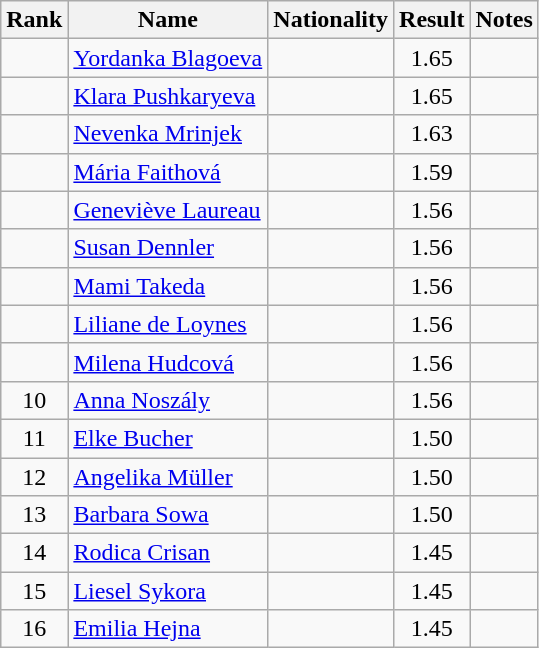<table class="wikitable sortable" style="text-align:center">
<tr>
<th>Rank</th>
<th>Name</th>
<th>Nationality</th>
<th>Result</th>
<th>Notes</th>
</tr>
<tr>
<td></td>
<td align=left><a href='#'>Yordanka Blagoeva</a></td>
<td align=left></td>
<td>1.65</td>
<td></td>
</tr>
<tr>
<td></td>
<td align=left><a href='#'>Klara Pushkaryeva</a></td>
<td align=left></td>
<td>1.65</td>
<td></td>
</tr>
<tr>
<td></td>
<td align=left><a href='#'>Nevenka Mrinjek</a></td>
<td align=left></td>
<td>1.63</td>
<td></td>
</tr>
<tr>
<td></td>
<td align=left><a href='#'>Mária Faithová</a></td>
<td align=left></td>
<td>1.59</td>
<td></td>
</tr>
<tr>
<td></td>
<td align=left><a href='#'>Geneviève Laureau</a></td>
<td align=left></td>
<td>1.56</td>
<td></td>
</tr>
<tr>
<td></td>
<td align=left><a href='#'>Susan Dennler</a></td>
<td align=left></td>
<td>1.56</td>
<td></td>
</tr>
<tr>
<td></td>
<td align=left><a href='#'>Mami Takeda</a></td>
<td align=left></td>
<td>1.56</td>
<td></td>
</tr>
<tr>
<td></td>
<td align=left><a href='#'>Liliane de Loynes</a></td>
<td align=left></td>
<td>1.56</td>
<td></td>
</tr>
<tr>
<td></td>
<td align=left><a href='#'>Milena Hudcová</a></td>
<td align=left></td>
<td>1.56</td>
<td></td>
</tr>
<tr>
<td>10</td>
<td align=left><a href='#'>Anna Noszály</a></td>
<td align=left></td>
<td>1.56</td>
<td></td>
</tr>
<tr>
<td>11</td>
<td align=left><a href='#'>Elke Bucher</a></td>
<td align=left></td>
<td>1.50</td>
<td></td>
</tr>
<tr>
<td>12</td>
<td align=left><a href='#'>Angelika Müller</a></td>
<td align=left></td>
<td>1.50</td>
<td></td>
</tr>
<tr>
<td>13</td>
<td align=left><a href='#'>Barbara Sowa</a></td>
<td align=left></td>
<td>1.50</td>
<td></td>
</tr>
<tr>
<td>14</td>
<td align=left><a href='#'>Rodica Crisan</a></td>
<td align=left></td>
<td>1.45</td>
<td></td>
</tr>
<tr>
<td>15</td>
<td align=left><a href='#'>Liesel Sykora</a></td>
<td align=left></td>
<td>1.45</td>
<td></td>
</tr>
<tr>
<td>16</td>
<td align=left><a href='#'>Emilia Hejna</a></td>
<td align=left></td>
<td>1.45</td>
<td></td>
</tr>
</table>
